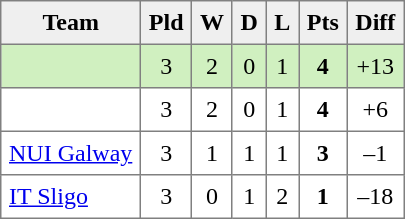<table style=border-collapse:collapse border=1 cellspacing=0 cellpadding=5>
<tr align=center bgcolor=#efefef>
<th>Team</th>
<th>Pld</th>
<th>W</th>
<th>D</th>
<th>L</th>
<th>Pts</th>
<th>Diff</th>
</tr>
<tr align=center style="background:#D0F0C0;">
<td style="text-align:left;"> </td>
<td>3</td>
<td>2</td>
<td>0</td>
<td>1</td>
<td><strong>4</strong></td>
<td>+13</td>
</tr>
<tr align=center style="background:#FFFFFF;">
<td style="text-align:left;"> </td>
<td>3</td>
<td>2</td>
<td>0</td>
<td>1</td>
<td><strong>4</strong></td>
<td>+6</td>
</tr>
<tr align=center style="background:#FFFFFF;">
<td style="text-align:left;"> <a href='#'>NUI Galway</a></td>
<td>3</td>
<td>1</td>
<td>1</td>
<td>1</td>
<td><strong>3</strong></td>
<td>–1</td>
</tr>
<tr align=center style="background:#FFFFFF;">
<td style="text-align:left;"> <a href='#'>IT Sligo</a></td>
<td>3</td>
<td>0</td>
<td>1</td>
<td>2</td>
<td><strong>1</strong></td>
<td>–18</td>
</tr>
</table>
